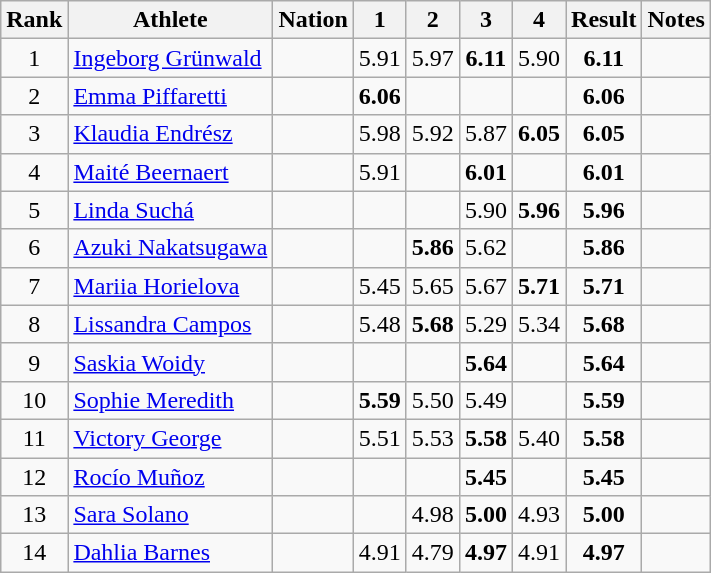<table class="wikitable sortable" style="text-align:center">
<tr>
<th>Rank</th>
<th>Athlete</th>
<th>Nation</th>
<th>1</th>
<th>2</th>
<th>3</th>
<th>4</th>
<th>Result</th>
<th>Notes</th>
</tr>
<tr>
<td>1</td>
<td align=left><a href='#'>Ingeborg Grünwald</a></td>
<td align=left></td>
<td>5.91</td>
<td>5.97</td>
<td><strong>6.11</strong></td>
<td>5.90</td>
<td><strong>6.11</strong></td>
<td></td>
</tr>
<tr>
<td>2</td>
<td align=left><a href='#'>Emma Piffaretti</a></td>
<td align=left></td>
<td><strong>6.06</strong></td>
<td></td>
<td></td>
<td></td>
<td><strong>6.06</strong></td>
<td></td>
</tr>
<tr>
<td>3</td>
<td align=left><a href='#'>Klaudia Endrész</a></td>
<td align=left></td>
<td>5.98</td>
<td>5.92</td>
<td>5.87</td>
<td><strong>6.05</strong></td>
<td><strong>6.05</strong></td>
<td></td>
</tr>
<tr>
<td>4</td>
<td align=left><a href='#'>Maité Beernaert</a></td>
<td align=left></td>
<td>5.91</td>
<td></td>
<td><strong>6.01</strong></td>
<td></td>
<td><strong>6.01</strong></td>
<td></td>
</tr>
<tr>
<td>5</td>
<td align=left><a href='#'>Linda Suchá</a></td>
<td align=left></td>
<td></td>
<td></td>
<td>5.90</td>
<td><strong>5.96</strong></td>
<td><strong>5.96</strong></td>
<td></td>
</tr>
<tr>
<td>6</td>
<td align=left><a href='#'>Azuki Nakatsugawa</a></td>
<td align=left></td>
<td></td>
<td><strong>5.86</strong></td>
<td>5.62</td>
<td></td>
<td><strong>5.86</strong></td>
<td></td>
</tr>
<tr>
<td>7</td>
<td align=left><a href='#'>Mariia Horielova</a></td>
<td align=left></td>
<td>5.45</td>
<td>5.65</td>
<td>5.67</td>
<td><strong>5.71</strong></td>
<td><strong>5.71</strong></td>
<td></td>
</tr>
<tr>
<td>8</td>
<td align=left><a href='#'>Lissandra Campos</a></td>
<td align="left"></td>
<td>5.48</td>
<td><strong>5.68</strong></td>
<td>5.29</td>
<td>5.34</td>
<td><strong>5.68</strong></td>
<td></td>
</tr>
<tr>
<td>9</td>
<td align=left><a href='#'>Saskia Woidy</a></td>
<td align=left></td>
<td></td>
<td></td>
<td><strong>5.64</strong></td>
<td></td>
<td><strong>5.64</strong></td>
<td></td>
</tr>
<tr>
<td>10</td>
<td align=left><a href='#'>Sophie Meredith</a></td>
<td align=left></td>
<td><strong>5.59</strong></td>
<td>5.50</td>
<td>5.49</td>
<td></td>
<td><strong>5.59</strong></td>
<td></td>
</tr>
<tr>
<td>11</td>
<td align=left><a href='#'>Victory George</a></td>
<td align=left></td>
<td>5.51</td>
<td>5.53</td>
<td><strong>5.58</strong></td>
<td>5.40</td>
<td><strong>5.58</strong></td>
<td></td>
</tr>
<tr>
<td>12</td>
<td align=left><a href='#'>Rocío Muñoz</a></td>
<td align="left"></td>
<td></td>
<td></td>
<td><strong>5.45</strong></td>
<td></td>
<td><strong>5.45</strong></td>
<td></td>
</tr>
<tr>
<td>13</td>
<td align=left><a href='#'>Sara Solano</a></td>
<td align="left"></td>
<td></td>
<td>4.98</td>
<td><strong>5.00</strong></td>
<td>4.93</td>
<td><strong>5.00</strong></td>
<td></td>
</tr>
<tr>
<td>14</td>
<td align=left><a href='#'>Dahlia Barnes</a></td>
<td align=left></td>
<td>4.91</td>
<td>4.79</td>
<td><strong>4.97</strong></td>
<td>4.91</td>
<td><strong>4.97</strong></td>
<td></td>
</tr>
</table>
